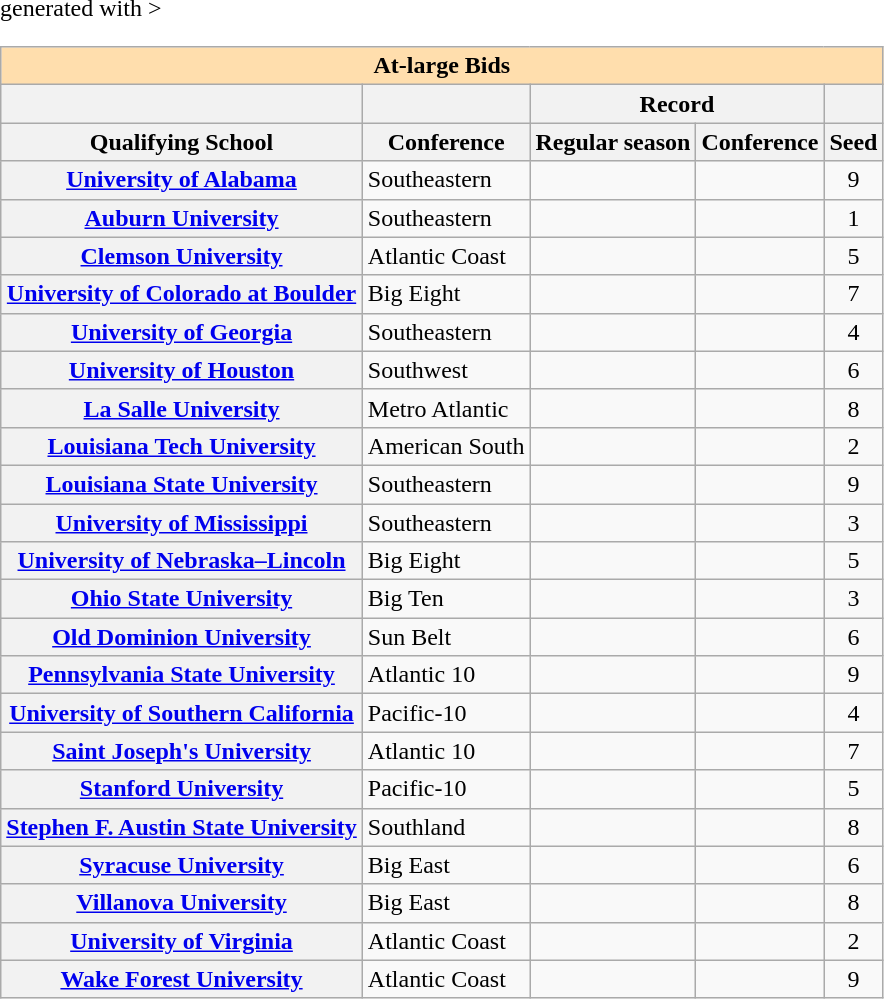<table class="wikitable plainrowheaders sortable" <hiddentext>generated with >
<tr>
<th scope="column" style="background-color:#FFdead;font-weight:bold" align="center" width="171" colspan="5" height="13">At-large Bids</th>
</tr>
<tr>
<th scope="column"> </th>
<th scope="column"> </th>
<th scope="column"  colspan="2" align="center">Record</th>
<th scope="column"> </th>
</tr>
<tr>
<th scope="column">Qualifying School</th>
<th scope="column">Conference</th>
<th scope="column">Regular season</th>
<th scope="column">Conference</th>
<th scope="column">Seed</th>
</tr>
<tr>
<th scope="row"><a href='#'>University of Alabama</a></th>
<td>Southeastern</td>
<td align="center"></td>
<td align="center"></td>
<td align="center">9</td>
</tr>
<tr>
<th scope="row"><a href='#'>Auburn University</a></th>
<td>Southeastern</td>
<td align="center"></td>
<td align="center"></td>
<td align="center">1</td>
</tr>
<tr>
<th scope="row"><a href='#'>Clemson University</a></th>
<td>Atlantic Coast</td>
<td align="center"></td>
<td align="center"></td>
<td align="center">5</td>
</tr>
<tr>
<th scope="row"><a href='#'>University of Colorado at Boulder</a></th>
<td>Big Eight</td>
<td align="center"></td>
<td align="center"></td>
<td align="center">7</td>
</tr>
<tr>
<th scope="row"><a href='#'>University of Georgia</a></th>
<td>Southeastern</td>
<td align="center"></td>
<td align="center"></td>
<td align="center">4</td>
</tr>
<tr>
<th scope="row"><a href='#'>University of Houston</a></th>
<td>Southwest</td>
<td align="center"></td>
<td align="center"></td>
<td align="center">6</td>
</tr>
<tr>
<th scope="row"><a href='#'>La Salle University</a></th>
<td>Metro Atlantic</td>
<td align="center"></td>
<td align="center"></td>
<td align="center">8</td>
</tr>
<tr>
<th scope="row"><a href='#'>Louisiana Tech University</a></th>
<td>American South</td>
<td align="center"></td>
<td align="center"></td>
<td align="center">2</td>
</tr>
<tr>
<th scope="row"><a href='#'>Louisiana State University</a></th>
<td>Southeastern</td>
<td align="center"></td>
<td align="center"></td>
<td align="center">9</td>
</tr>
<tr>
<th scope="row"><a href='#'>University of Mississippi</a></th>
<td>Southeastern</td>
<td align="center"></td>
<td align="center"></td>
<td align="center">3</td>
</tr>
<tr>
<th scope="row"><a href='#'>University of Nebraska–Lincoln</a></th>
<td>Big Eight</td>
<td align="center"></td>
<td align="center"></td>
<td align="center">5</td>
</tr>
<tr>
<th scope="row"><a href='#'>Ohio State University</a></th>
<td>Big Ten</td>
<td align="center"></td>
<td align="center"></td>
<td align="center">3</td>
</tr>
<tr>
<th scope="row"><a href='#'>Old Dominion University</a></th>
<td>Sun Belt</td>
<td align="center"></td>
<td align="center"></td>
<td align="center">6</td>
</tr>
<tr>
<th scope="row"><a href='#'>Pennsylvania State University</a></th>
<td>Atlantic 10</td>
<td align="center"></td>
<td align="center"></td>
<td align="center">9</td>
</tr>
<tr>
<th scope="row"><a href='#'>University of Southern California</a></th>
<td>Pacific-10</td>
<td align="center"></td>
<td align="center"></td>
<td align="center">4</td>
</tr>
<tr>
<th scope="row"><a href='#'>Saint Joseph's University</a></th>
<td>Atlantic 10</td>
<td align="center"></td>
<td align="center"></td>
<td align="center">7</td>
</tr>
<tr>
<th scope="row"><a href='#'>Stanford University</a></th>
<td>Pacific-10</td>
<td align="center"></td>
<td align="center"></td>
<td align="center">5</td>
</tr>
<tr>
<th scope="row"><a href='#'>Stephen F. Austin State University</a></th>
<td>Southland</td>
<td align="center"></td>
<td align="center"></td>
<td align="center">8</td>
</tr>
<tr>
<th scope="row"><a href='#'>Syracuse University</a></th>
<td>Big East</td>
<td align="center"></td>
<td align="center"></td>
<td align="center">6</td>
</tr>
<tr>
<th scope="row"><a href='#'>Villanova University</a></th>
<td>Big East</td>
<td align="center"></td>
<td align="center"></td>
<td align="center">8</td>
</tr>
<tr>
<th scope="row"><a href='#'>University of Virginia</a></th>
<td>Atlantic Coast</td>
<td align="center"></td>
<td align="center"></td>
<td align="center">2</td>
</tr>
<tr>
<th scope="row"><a href='#'>Wake Forest University</a></th>
<td>Atlantic Coast</td>
<td align="center"></td>
<td align="center"></td>
<td align="center">9</td>
</tr>
</table>
